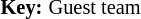<table style="font-size: 85%;">
<tr>
<td height=5></td>
</tr>
<tr>
<td><strong>Key:</strong></td>
<td><em></em> Guest team</td>
</tr>
</table>
